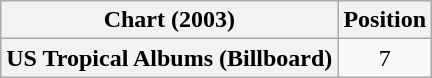<table class="wikitable plainrowheaders " style="text-align:center;">
<tr>
<th scope="col">Chart (2003)</th>
<th scope="col">Position</th>
</tr>
<tr>
<th scope="row">US Tropical Albums (Billboard)</th>
<td>7</td>
</tr>
</table>
